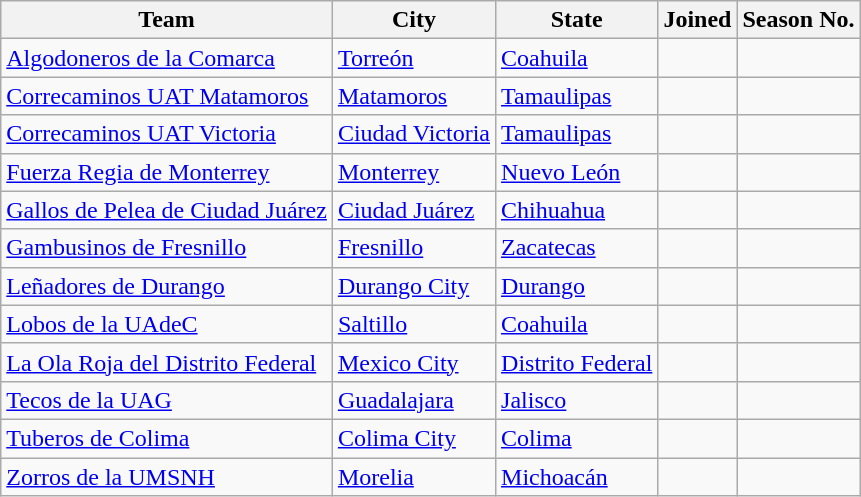<table class="wikitable sortable">
<tr>
<th>Team</th>
<th>City</th>
<th>State</th>
<th>Joined</th>
<th>Season No.</th>
</tr>
<tr>
<td><a href='#'>Algodoneros de la Comarca</a></td>
<td><a href='#'>Torreón</a></td>
<td><a href='#'>Coahuila</a></td>
<td></td>
<td></td>
</tr>
<tr>
<td><a href='#'>Correcaminos UAT Matamoros</a></td>
<td><a href='#'>Matamoros</a></td>
<td><a href='#'>Tamaulipas</a></td>
<td></td>
<td></td>
</tr>
<tr>
<td><a href='#'>Correcaminos UAT Victoria</a></td>
<td><a href='#'>Ciudad Victoria</a></td>
<td><a href='#'>Tamaulipas</a></td>
<td></td>
<td></td>
</tr>
<tr>
<td><a href='#'>Fuerza Regia de Monterrey</a></td>
<td><a href='#'>Monterrey</a></td>
<td><a href='#'>Nuevo León</a></td>
<td></td>
<td></td>
</tr>
<tr>
<td><a href='#'>Gallos de Pelea de Ciudad Juárez</a></td>
<td><a href='#'>Ciudad Juárez</a></td>
<td><a href='#'>Chihuahua</a></td>
<td></td>
<td></td>
</tr>
<tr>
<td><a href='#'>Gambusinos de Fresnillo</a></td>
<td><a href='#'>Fresnillo</a></td>
<td><a href='#'>Zacatecas</a></td>
<td></td>
<td></td>
</tr>
<tr>
<td><a href='#'>Leñadores de Durango</a></td>
<td><a href='#'>Durango City</a></td>
<td><a href='#'>Durango</a></td>
<td></td>
<td></td>
</tr>
<tr>
<td><a href='#'>Lobos de la UAdeC</a></td>
<td><a href='#'>Saltillo</a></td>
<td><a href='#'>Coahuila</a></td>
<td></td>
<td></td>
</tr>
<tr>
<td><a href='#'>La Ola Roja del Distrito Federal</a></td>
<td><a href='#'>Mexico City</a></td>
<td><a href='#'>Distrito Federal</a></td>
<td></td>
<td></td>
</tr>
<tr>
<td><a href='#'>Tecos de la UAG</a></td>
<td><a href='#'>Guadalajara</a></td>
<td><a href='#'>Jalisco</a></td>
<td></td>
<td></td>
</tr>
<tr>
<td><a href='#'>Tuberos de Colima</a></td>
<td><a href='#'>Colima City</a></td>
<td><a href='#'>Colima</a></td>
<td></td>
<td></td>
</tr>
<tr>
<td><a href='#'>Zorros de la UMSNH</a></td>
<td><a href='#'>Morelia</a></td>
<td><a href='#'>Michoacán</a></td>
<td></td>
<td></td>
</tr>
</table>
